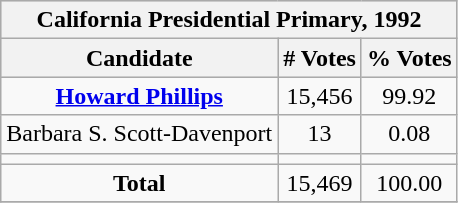<table class=wikitable style="text-align:center;">
<tr bgcolor=lightgrey>
<th colspan="4">California Presidential Primary, 1992 </th>
</tr>
<tr bgcolor=lightgrey>
<th>Candidate</th>
<th># Votes</th>
<th>% Votes</th>
</tr>
<tr>
<td><strong><a href='#'>Howard Phillips</a></strong></td>
<td>15,456</td>
<td>99.92</td>
</tr>
<tr>
<td>Barbara S. Scott-Davenport</td>
<td>13</td>
<td>0.08</td>
</tr>
<tr>
<td></td>
<td></td>
<td></td>
</tr>
<tr>
<td><strong>Total</strong></td>
<td>15,469</td>
<td>100.00</td>
</tr>
<tr>
</tr>
</table>
